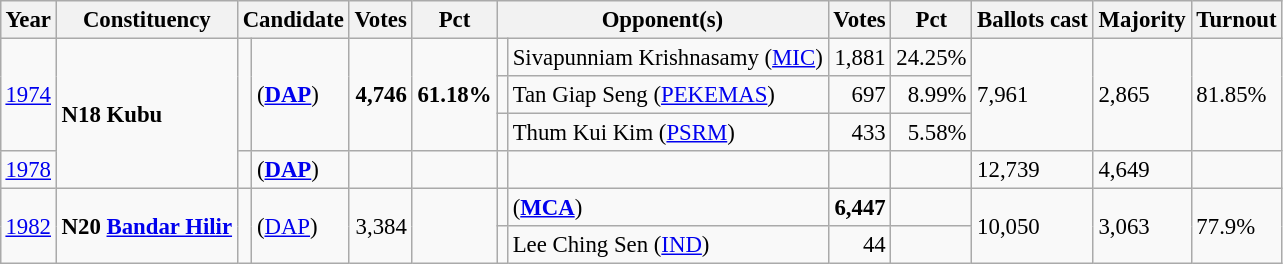<table class="wikitable" style="margin:0.5em ; font-size:95%">
<tr>
<th>Year</th>
<th>Constituency</th>
<th colspan=2>Candidate</th>
<th>Votes</th>
<th>Pct</th>
<th colspan=2>Opponent(s)</th>
<th>Votes</th>
<th>Pct</th>
<th>Ballots cast</th>
<th>Majority</th>
<th>Turnout</th>
</tr>
<tr>
<td rowspan=3><a href='#'>1974</a></td>
<td rowspan=4><strong>N18 Kubu</strong></td>
<td rowspan=3 ></td>
<td rowspan=3> (<a href='#'><strong>DAP</strong></a>)</td>
<td rowspan=3 align="right"><strong>4,746</strong></td>
<td rowspan=3><strong>61.18%</strong></td>
<td></td>
<td>Sivapunniam Krishnasamy (<a href='#'>MIC</a>)</td>
<td align="right">1,881</td>
<td>24.25%</td>
<td rowspan=3>7,961</td>
<td rowspan=3>2,865</td>
<td rowspan=3>81.85%</td>
</tr>
<tr>
<td></td>
<td>Tan Giap Seng (<a href='#'>PEKEMAS</a>)</td>
<td align="right">697</td>
<td align=right>8.99%</td>
</tr>
<tr>
<td bgcolor=></td>
<td>Thum Kui Kim (<a href='#'>PSRM</a>)</td>
<td align="right">433</td>
<td align=right>5.58%</td>
</tr>
<tr>
<td><a href='#'>1978</a></td>
<td></td>
<td> (<a href='#'><strong>DAP</strong></a>)</td>
<td align="right"></td>
<td></td>
<td></td>
<td></td>
<td align="right"></td>
<td></td>
<td>12,739</td>
<td>4,649</td>
<td></td>
</tr>
<tr>
<td rowspan=2><a href='#'>1982</a></td>
<td rowspan=2><strong>N20 <a href='#'>Bandar Hilir</a></strong></td>
<td rowspan=2 ></td>
<td rowspan=2> (<a href='#'>DAP</a>)</td>
<td rowspan=2 align="right">3,384</td>
<td rowspan=2></td>
<td></td>
<td> (<a href='#'><strong>MCA</strong></a>)</td>
<td align="right"><strong>6,447</strong></td>
<td></td>
<td rowspan=2>10,050</td>
<td rowspan=2>3,063</td>
<td rowspan=2>77.9%</td>
</tr>
<tr>
<td></td>
<td>Lee Ching Sen (<a href='#'>IND</a>)</td>
<td align="right">44</td>
<td></td>
</tr>
</table>
